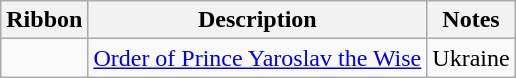<table class="wikitable">
<tr>
<th>Ribbon</th>
<th>Description</th>
<th>Notes</th>
</tr>
<tr>
<td></td>
<td><a href='#'>Order of Prince Yaroslav the Wise</a></td>
<td>Ukraine</td>
</tr>
</table>
